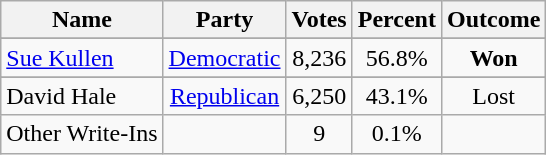<table class=wikitable style="text-align:center">
<tr>
<th>Name</th>
<th>Party</th>
<th>Votes</th>
<th>Percent</th>
<th>Outcome</th>
</tr>
<tr>
</tr>
<tr>
<td align=left><a href='#'>Sue Kullen</a></td>
<td><a href='#'>Democratic</a></td>
<td>8,236</td>
<td>56.8%</td>
<td><strong>Won</strong></td>
</tr>
<tr>
</tr>
<tr>
<td align=left>David Hale</td>
<td><a href='#'>Republican</a></td>
<td>6,250</td>
<td>43.1%</td>
<td>Lost</td>
</tr>
<tr>
<td align=left>Other Write-Ins</td>
<td></td>
<td>9</td>
<td>0.1%</td>
<td></td>
</tr>
</table>
